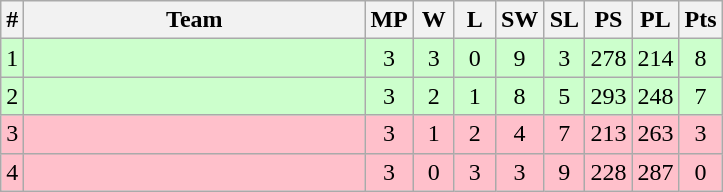<table class=wikitable style="text-align:center">
<tr>
<th>#</th>
<th width=220>Team</th>
<th width=20>MP</th>
<th width=20>W</th>
<th width=20>L</th>
<th width=20>SW</th>
<th width=20>SL</th>
<th width=20>PS</th>
<th width=20>PL</th>
<th width=20>Pts</th>
</tr>
<tr align="center" valign="top" style="background: #CCFFCC">
<td>1</td>
<td align=left></td>
<td>3</td>
<td>3</td>
<td>0</td>
<td>9</td>
<td>3</td>
<td>278</td>
<td>214</td>
<td>8</td>
</tr>
<tr align="center" valign="top" style="background: #CCFFCC">
<td>2</td>
<td align=left></td>
<td>3</td>
<td>2</td>
<td>1</td>
<td>8</td>
<td>5</td>
<td>293</td>
<td>248</td>
<td>7</td>
</tr>
<tr align="center" valign="top" style="background: pink">
<td>3</td>
<td align=left></td>
<td>3</td>
<td>1</td>
<td>2</td>
<td>4</td>
<td>7</td>
<td>213</td>
<td>263</td>
<td>3</td>
</tr>
<tr align="center" valign="top" style="background: pink">
<td>4</td>
<td align=left></td>
<td>3</td>
<td>0</td>
<td>3</td>
<td>3</td>
<td>9</td>
<td>228</td>
<td>287</td>
<td>0</td>
</tr>
</table>
